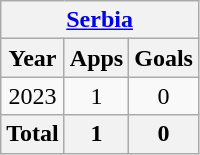<table class="wikitable" style="text-align:center">
<tr>
<th colspan=3><a href='#'>Serbia</a></th>
</tr>
<tr>
<th>Year</th>
<th>Apps</th>
<th>Goals</th>
</tr>
<tr>
<td>2023</td>
<td>1</td>
<td>0</td>
</tr>
<tr>
<th>Total</th>
<th>1</th>
<th>0</th>
</tr>
</table>
